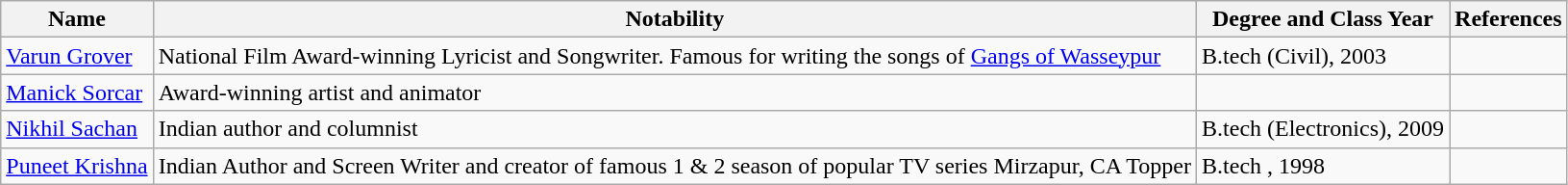<table class="wikitable">
<tr>
<th>Name</th>
<th>Notability</th>
<th>Degree and Class Year</th>
<th>References</th>
</tr>
<tr>
<td><a href='#'>Varun Grover</a></td>
<td>National Film Award-winning Lyricist and Songwriter. Famous for writing the songs of <a href='#'>Gangs of Wasseypur</a></td>
<td>B.tech (Civil), 2003</td>
<td></td>
</tr>
<tr>
<td><a href='#'>Manick Sorcar</a></td>
<td>Award-winning artist and animator</td>
<td></td>
<td></td>
</tr>
<tr>
<td><a href='#'>Nikhil Sachan</a></td>
<td>Indian author and columnist</td>
<td>B.tech (Electronics), 2009</td>
<td></td>
</tr>
<tr>
<td><a href='#'>Puneet Krishna</a></td>
<td>Indian Author and Screen Writer and creator of famous 1 & 2 season of popular TV series Mirzapur, CA Topper</td>
<td>B.tech , 1998</td>
<td></td>
</tr>
</table>
